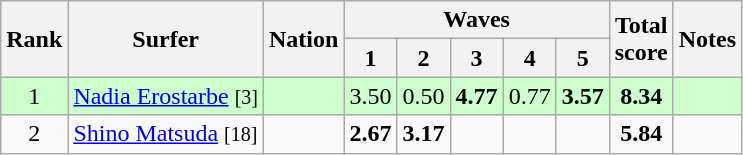<table class="wikitable sortable" style="text-align:center">
<tr>
<th rowspan=2>Rank</th>
<th rowspan=2>Surfer</th>
<th rowspan=2>Nation</th>
<th colspan=5>Waves</th>
<th rowspan=2>Total<br>score</th>
<th rowspan=2>Notes</th>
</tr>
<tr>
<th>1</th>
<th>2</th>
<th>3</th>
<th>4</th>
<th>5</th>
</tr>
<tr bgcolor=ccffcc>
<td>1</td>
<td align=left><a href='#'>Nadia Erostarbe</a> <small>[3]</small></td>
<td align=left></td>
<td>3.50</td>
<td>0.50</td>
<td><strong>4.77</strong></td>
<td>0.77</td>
<td><strong>3.57</strong></td>
<td><strong>8.34</strong></td>
<td></td>
</tr>
<tr>
<td>2</td>
<td align=left><a href='#'>Shino Matsuda</a> <small>[18]</small></td>
<td align=left></td>
<td><strong>2.67</strong></td>
<td><strong>3.17</strong></td>
<td></td>
<td></td>
<td></td>
<td><strong>5.84</strong></td>
<td></td>
</tr>
</table>
